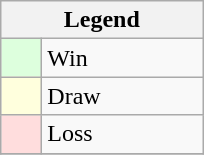<table class="wikitable" border="1">
<tr>
<th colspan="2">Legend</th>
</tr>
<tr>
<td style="background:#ddffdd;" width=20> </td>
<td width=100>Win</td>
</tr>
<tr>
<td style="background:#ffffdd"  width=20> </td>
<td width=100>Draw</td>
</tr>
<tr>
<td style="background:#ffdddd;" width=20> </td>
<td width=100>Loss</td>
</tr>
<tr>
</tr>
</table>
